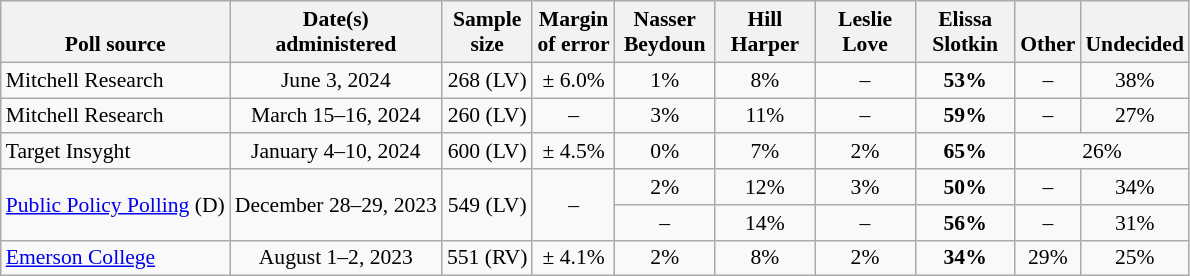<table class="wikitable" style="font-size:90%;text-align:center;">
<tr valign=bottom>
<th>Poll source</th>
<th>Date(s)<br>administered</th>
<th>Sample<br>size</th>
<th>Margin<br>of error</th>
<th style="width:60px;">Nasser<br>Beydoun</th>
<th style="width:60px;">Hill<br>Harper</th>
<th style="width:60px;">Leslie<br>Love</th>
<th style="width:60px;">Elissa<br>Slotkin</th>
<th>Other</th>
<th>Undecided</th>
</tr>
<tr>
<td style="text-align:left;">Mitchell Research</td>
<td>June 3, 2024</td>
<td>268 (LV)</td>
<td>± 6.0%</td>
<td>1%</td>
<td>8%</td>
<td>–</td>
<td><strong>53%</strong></td>
<td>–</td>
<td>38%</td>
</tr>
<tr>
<td style="text-align:left;">Mitchell Research</td>
<td>March 15–16, 2024</td>
<td>260 (LV)</td>
<td>–</td>
<td>3%</td>
<td>11%</td>
<td>–</td>
<td><strong>59%</strong></td>
<td>–</td>
<td>27%</td>
</tr>
<tr>
<td style="text-align:left;">Target Insyght</td>
<td>January 4–10, 2024</td>
<td>600 (LV)</td>
<td>± 4.5%</td>
<td>0%</td>
<td>7%</td>
<td>2%</td>
<td><strong>65%</strong></td>
<td colspan=2>26%</td>
</tr>
<tr>
<td style="text-align:left;" rowspan="2"><a href='#'>Public Policy Polling</a> (D)</td>
<td rowspan="2">December 28–29, 2023</td>
<td rowspan="2">549 (LV)</td>
<td rowspan="2">–</td>
<td>2%</td>
<td>12%</td>
<td>3%</td>
<td><strong>50%</strong></td>
<td>–</td>
<td>34%</td>
</tr>
<tr>
<td>–</td>
<td>14%</td>
<td>–</td>
<td><strong>56%</strong></td>
<td>–</td>
<td>31%</td>
</tr>
<tr>
<td style="text-align:left;"><a href='#'>Emerson College</a></td>
<td>August 1–2, 2023</td>
<td>551 (RV)</td>
<td>± 4.1%</td>
<td>2%</td>
<td>8%</td>
<td>2%</td>
<td><strong>34%</strong></td>
<td>29%</td>
<td>25%</td>
</tr>
</table>
